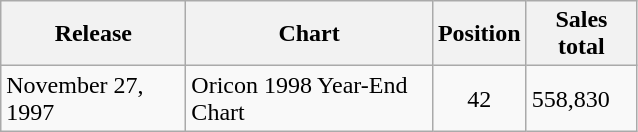<table class="wikitable" width="425px">
<tr>
<th>Release</th>
<th>Chart</th>
<th>Position</th>
<th>Sales total</th>
</tr>
<tr>
<td>November 27, 1997</td>
<td>Oricon 1998 Year-End Chart</td>
<td align="center">42</td>
<td>558,830</td>
</tr>
</table>
